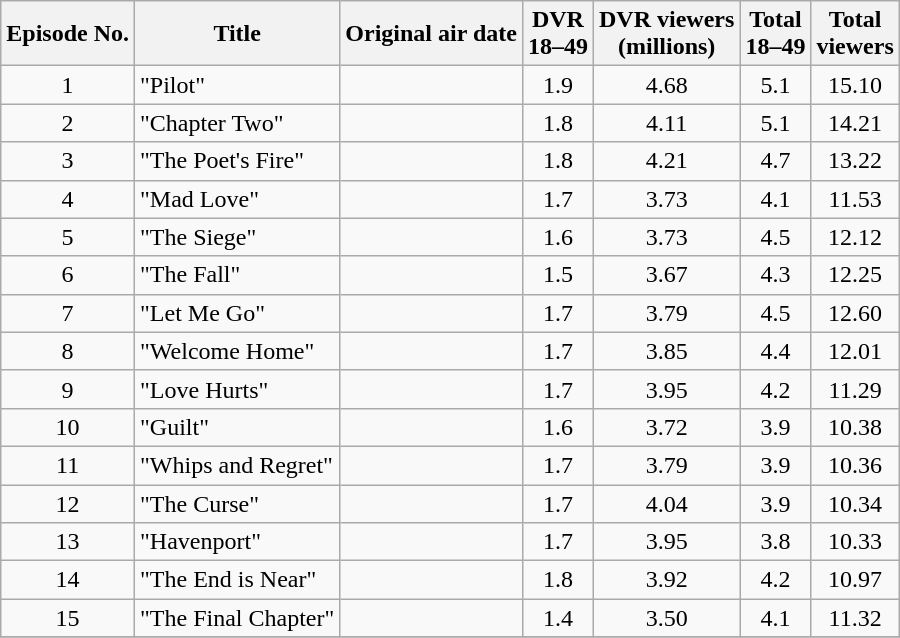<table class="wikitable" style="text-align:center;">
<tr>
<th>Episode No.</th>
<th>Title</th>
<th>Original air date</th>
<th>DVR<br>18–49</th>
<th>DVR viewers<br>(millions)</th>
<th>Total<br>18–49</th>
<th>Total<br>viewers</th>
</tr>
<tr>
<td>1</td>
<td style="text-align:left;">"Pilot"</td>
<td></td>
<td>1.9</td>
<td>4.68</td>
<td>5.1</td>
<td>15.10</td>
</tr>
<tr>
<td>2</td>
<td style="text-align:left;">"Chapter Two"</td>
<td></td>
<td>1.8</td>
<td>4.11</td>
<td>5.1</td>
<td>14.21</td>
</tr>
<tr>
<td>3</td>
<td style="text-align:left;">"The Poet's Fire"</td>
<td></td>
<td>1.8</td>
<td>4.21</td>
<td>4.7</td>
<td>13.22</td>
</tr>
<tr>
<td>4</td>
<td style="text-align:left;">"Mad Love"</td>
<td></td>
<td>1.7</td>
<td>3.73</td>
<td>4.1</td>
<td>11.53</td>
</tr>
<tr>
<td>5</td>
<td style="text-align:left;">"The Siege"</td>
<td></td>
<td>1.6</td>
<td>3.73</td>
<td>4.5</td>
<td>12.12</td>
</tr>
<tr>
<td>6</td>
<td style="text-align:left;">"The Fall"</td>
<td></td>
<td>1.5</td>
<td>3.67</td>
<td>4.3</td>
<td>12.25</td>
</tr>
<tr>
<td>7</td>
<td style="text-align:left;">"Let Me Go"</td>
<td></td>
<td>1.7</td>
<td>3.79</td>
<td>4.5</td>
<td>12.60</td>
</tr>
<tr>
<td>8</td>
<td style="text-align:left;">"Welcome Home"</td>
<td></td>
<td>1.7</td>
<td>3.85</td>
<td>4.4</td>
<td>12.01</td>
</tr>
<tr>
<td>9</td>
<td style="text-align:left;">"Love Hurts"</td>
<td></td>
<td>1.7</td>
<td>3.95</td>
<td>4.2</td>
<td>11.29</td>
</tr>
<tr>
<td>10</td>
<td style="text-align:left;">"Guilt"</td>
<td></td>
<td>1.6</td>
<td>3.72</td>
<td>3.9</td>
<td>10.38</td>
</tr>
<tr>
<td>11</td>
<td style="text-align:left;">"Whips and Regret"</td>
<td></td>
<td>1.7</td>
<td>3.79</td>
<td>3.9</td>
<td>10.36</td>
</tr>
<tr>
<td>12</td>
<td style="text-align:left;">"The Curse"</td>
<td></td>
<td>1.7</td>
<td>4.04</td>
<td>3.9</td>
<td>10.34</td>
</tr>
<tr>
<td>13</td>
<td style="text-align:left;">"Havenport"</td>
<td></td>
<td>1.7</td>
<td>3.95</td>
<td>3.8</td>
<td>10.33</td>
</tr>
<tr>
<td>14</td>
<td style="text-align:left;">"The End is Near"</td>
<td></td>
<td>1.8</td>
<td>3.92</td>
<td>4.2</td>
<td>10.97</td>
</tr>
<tr>
<td>15</td>
<td style="text-align:left;">"The Final Chapter"</td>
<td></td>
<td>1.4</td>
<td>3.50</td>
<td>4.1</td>
<td>11.32</td>
</tr>
<tr>
</tr>
</table>
